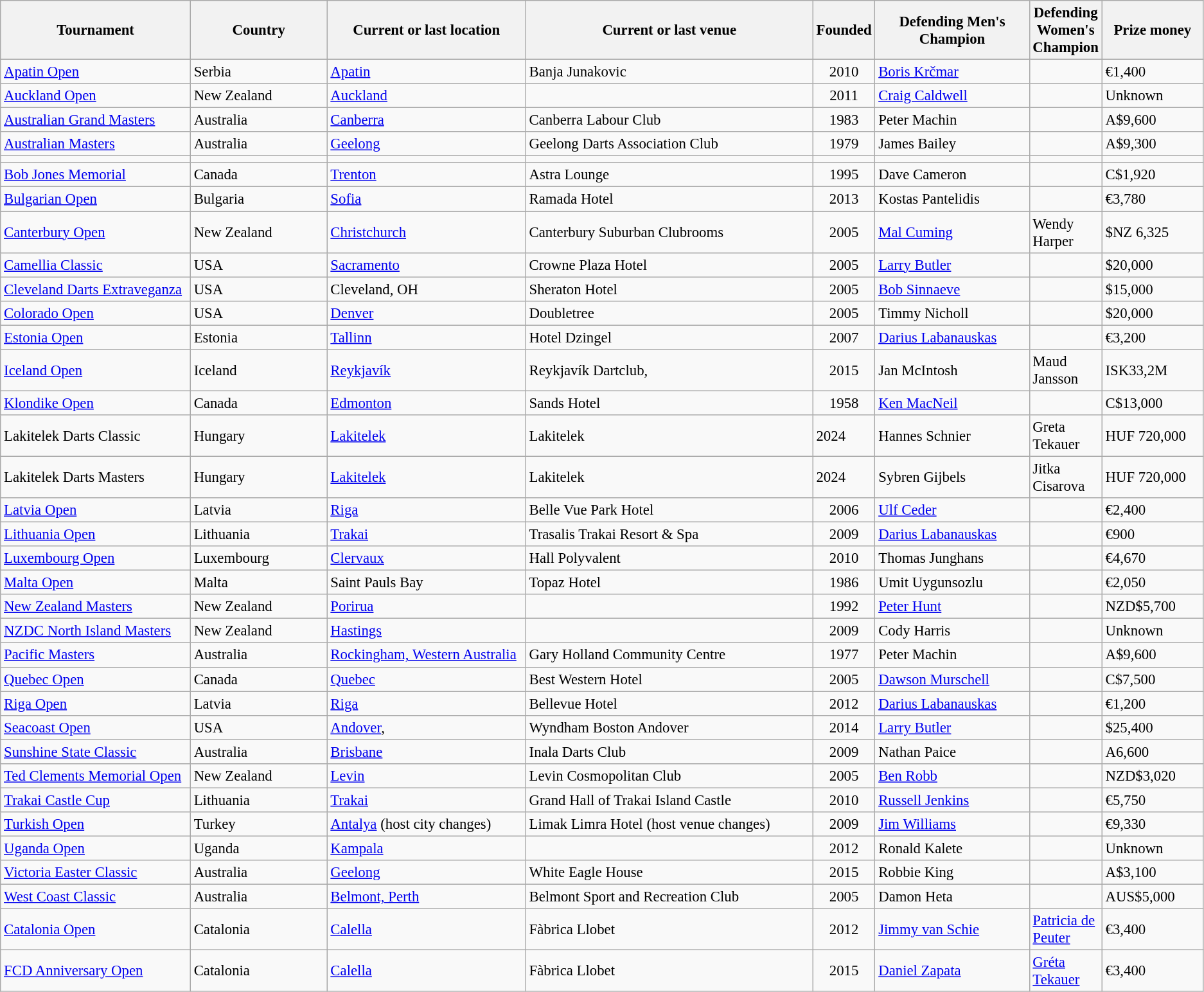<table class="wikitable sortable" style=font-size:95%>
<tr>
<th width=200>Tournament</th>
<th width=140>Country</th>
<th width=210>Current or last location</th>
<th width=310>Current or last venue</th>
<th width=50>Founded</th>
<th width="160">Defending Men's Champion</th>
<th>Defending Women's Champion</th>
<th width=100>Prize money</th>
</tr>
<tr>
<td><a href='#'>Apatin Open</a></td>
<td> Serbia</td>
<td><a href='#'>Apatin</a></td>
<td>Banja Junakovic</td>
<td align=center>2010</td>
<td> <a href='#'>Boris Krčmar</a></td>
<td></td>
<td>€1,400</td>
</tr>
<tr>
<td><a href='#'>Auckland Open</a></td>
<td> New Zealand</td>
<td><a href='#'>Auckland</a></td>
<td></td>
<td align=center>2011</td>
<td> <a href='#'>Craig Caldwell</a></td>
<td></td>
<td>Unknown</td>
</tr>
<tr>
<td><a href='#'>Australian Grand Masters</a></td>
<td> Australia</td>
<td><a href='#'>Canberra</a></td>
<td>Canberra Labour Club</td>
<td align=center>1983</td>
<td> Peter Machin</td>
<td></td>
<td>A$9,600</td>
</tr>
<tr>
<td><a href='#'>Australian Masters</a></td>
<td> Australia</td>
<td><a href='#'>Geelong</a></td>
<td>Geelong Darts Association Club</td>
<td align=center>1979</td>
<td> James Bailey</td>
<td></td>
<td>A$9,300</td>
</tr>
<tr>
<td></td>
<td></td>
<td></td>
<td></td>
<td></td>
<td></td>
<td></td>
<td></td>
</tr>
<tr>
<td><a href='#'>Bob Jones Memorial</a></td>
<td> Canada</td>
<td><a href='#'>Trenton</a></td>
<td>Astra Lounge</td>
<td align="center">1995</td>
<td> Dave Cameron</td>
<td></td>
<td>C$1,920</td>
</tr>
<tr>
<td><a href='#'>Bulgarian Open</a></td>
<td>Bulgaria</td>
<td><a href='#'>Sofia</a></td>
<td>Ramada Hotel</td>
<td align="center">2013</td>
<td> Kostas Pantelidis</td>
<td></td>
<td>€3,780</td>
</tr>
<tr>
<td><a href='#'>Canterbury Open</a></td>
<td> New Zealand</td>
<td><a href='#'>Christchurch</a></td>
<td>Canterbury Suburban Clubrooms</td>
<td align="center">2005</td>
<td> <a href='#'>Mal Cuming</a></td>
<td> Wendy Harper</td>
<td>$NZ 6,325</td>
</tr>
<tr>
<td><a href='#'>Camellia Classic</a></td>
<td> USA</td>
<td><a href='#'>Sacramento</a></td>
<td>Crowne Plaza Hotel</td>
<td align="center">2005</td>
<td> <a href='#'>Larry Butler</a></td>
<td></td>
<td>$20,000</td>
</tr>
<tr>
<td><a href='#'>Cleveland Darts Extraveganza</a></td>
<td> USA</td>
<td>Cleveland, OH</td>
<td>Sheraton Hotel</td>
<td align="center">2005</td>
<td> <a href='#'>Bob Sinnaeve</a></td>
<td></td>
<td>$15,000</td>
</tr>
<tr>
<td><a href='#'>Colorado Open</a></td>
<td> USA</td>
<td><a href='#'>Denver</a></td>
<td>Doubletree</td>
<td align="center">2005</td>
<td> Timmy Nicholl</td>
<td></td>
<td>$20,000</td>
</tr>
<tr>
<td><a href='#'>Estonia Open</a></td>
<td> Estonia</td>
<td><a href='#'>Tallinn</a></td>
<td>Hotel Dzingel</td>
<td align="center">2007</td>
<td> <a href='#'>Darius Labanauskas</a></td>
<td></td>
<td>€3,200</td>
</tr>
<tr>
<td><a href='#'>Iceland Open</a></td>
<td> Iceland</td>
<td><a href='#'>Reykjavík</a></td>
<td>Reykjavík Dartclub,</td>
<td align="center">2015</td>
<td>Jan McIntosh</td>
<td>Maud Jansson</td>
<td>ISK33,2M</td>
</tr>
<tr>
<td><a href='#'>Klondike Open</a></td>
<td> Canada</td>
<td><a href='#'>Edmonton</a></td>
<td>Sands Hotel</td>
<td align="center">1958</td>
<td> <a href='#'>Ken MacNeil</a></td>
<td></td>
<td>C$13,000</td>
</tr>
<tr>
<td>Lakitelek Darts Classic</td>
<td>Hungary</td>
<td><a href='#'>Lakitelek</a></td>
<td>Lakitelek</td>
<td>2024</td>
<td>Hannes Schnier</td>
<td>Greta Tekauer</td>
<td>HUF 720,000</td>
</tr>
<tr>
<td>Lakitelek Darts Masters</td>
<td>Hungary</td>
<td><a href='#'>Lakitelek</a></td>
<td>Lakitelek</td>
<td>2024</td>
<td>Sybren Gijbels</td>
<td>Jitka Cisarova</td>
<td>HUF 720,000</td>
</tr>
<tr>
<td><a href='#'>Latvia Open</a></td>
<td> Latvia</td>
<td><a href='#'>Riga</a></td>
<td>Belle Vue Park Hotel</td>
<td align="center">2006</td>
<td> <a href='#'>Ulf Ceder</a></td>
<td></td>
<td>€2,400</td>
</tr>
<tr>
<td><a href='#'>Lithuania Open</a></td>
<td> Lithuania</td>
<td><a href='#'>Trakai</a></td>
<td>Trasalis Trakai Resort & Spa</td>
<td align="center">2009</td>
<td> <a href='#'>Darius Labanauskas</a></td>
<td></td>
<td>€900</td>
</tr>
<tr>
<td><a href='#'>Luxembourg Open</a></td>
<td> Luxembourg</td>
<td><a href='#'>Clervaux</a></td>
<td>Hall Polyvalent</td>
<td align="center">2010</td>
<td> Thomas Junghans</td>
<td></td>
<td>€4,670</td>
</tr>
<tr>
<td><a href='#'>Malta Open</a></td>
<td> Malta</td>
<td>Saint Pauls Bay</td>
<td>Topaz Hotel</td>
<td align="center">1986</td>
<td> Umit Uygunsozlu</td>
<td></td>
<td>€2,050</td>
</tr>
<tr>
<td><a href='#'>New Zealand Masters</a></td>
<td> New Zealand</td>
<td><a href='#'>Porirua</a></td>
<td></td>
<td align="center">1992</td>
<td> <a href='#'>Peter Hunt</a></td>
<td></td>
<td>NZD$5,700</td>
</tr>
<tr>
<td><a href='#'>NZDC North Island Masters</a></td>
<td> New Zealand</td>
<td><a href='#'>Hastings</a></td>
<td></td>
<td align="center">2009</td>
<td> Cody Harris</td>
<td></td>
<td>Unknown</td>
</tr>
<tr>
<td><a href='#'>Pacific Masters</a></td>
<td> Australia</td>
<td><a href='#'>Rockingham, Western Australia</a></td>
<td>Gary Holland Community Centre</td>
<td align="center">1977</td>
<td> Peter Machin</td>
<td></td>
<td>A$9,600</td>
</tr>
<tr>
<td><a href='#'>Quebec Open</a></td>
<td> Canada</td>
<td><a href='#'>Quebec</a></td>
<td>Best Western Hotel</td>
<td align="center">2005</td>
<td> <a href='#'>Dawson Murschell</a></td>
<td></td>
<td>C$7,500</td>
</tr>
<tr>
<td><a href='#'>Riga Open</a></td>
<td> Latvia</td>
<td><a href='#'>Riga</a></td>
<td>Bellevue Hotel</td>
<td align="center">2012</td>
<td> <a href='#'>Darius Labanauskas</a></td>
<td></td>
<td>€1,200</td>
</tr>
<tr>
<td><a href='#'>Seacoast Open</a></td>
<td> USA</td>
<td><a href='#'>Andover</a>,</td>
<td>Wyndham Boston Andover</td>
<td align="center">2014</td>
<td> <a href='#'>Larry Butler</a></td>
<td></td>
<td>$25,400</td>
</tr>
<tr>
<td><a href='#'>Sunshine State Classic</a></td>
<td> Australia</td>
<td><a href='#'>Brisbane</a></td>
<td>Inala Darts Club</td>
<td align="center">2009</td>
<td> Nathan Paice</td>
<td></td>
<td>A6,600</td>
</tr>
<tr>
<td><a href='#'>Ted Clements Memorial Open</a></td>
<td> New Zealand</td>
<td><a href='#'>Levin</a></td>
<td>Levin Cosmopolitan Club</td>
<td align="center">2005</td>
<td> <a href='#'>Ben Robb</a></td>
<td></td>
<td>NZD$3,020</td>
</tr>
<tr>
<td><a href='#'>Trakai Castle Cup</a></td>
<td> Lithuania</td>
<td><a href='#'>Trakai</a></td>
<td>Grand Hall of Trakai Island Castle</td>
<td align="center">2010</td>
<td>  <a href='#'>Russell Jenkins</a></td>
<td></td>
<td>€5,750</td>
</tr>
<tr>
<td><a href='#'>Turkish Open</a></td>
<td> Turkey</td>
<td><a href='#'>Antalya</a> (host city changes)</td>
<td>Limak Limra Hotel (host venue changes)</td>
<td align="center">2009</td>
<td> <a href='#'>Jim Williams</a></td>
<td></td>
<td>€9,330</td>
</tr>
<tr>
<td><a href='#'>Uganda Open</a></td>
<td> Uganda</td>
<td><a href='#'>Kampala</a></td>
<td></td>
<td align="center">2012</td>
<td> Ronald Kalete</td>
<td></td>
<td>Unknown</td>
</tr>
<tr>
<td><a href='#'>Victoria Easter Classic</a></td>
<td> Australia</td>
<td><a href='#'>Geelong</a></td>
<td>White Eagle House</td>
<td align="center">2015</td>
<td> Robbie King</td>
<td></td>
<td>A$3,100</td>
</tr>
<tr>
<td><a href='#'>West Coast Classic</a></td>
<td> Australia</td>
<td><a href='#'>Belmont, Perth</a></td>
<td>Belmont Sport and Recreation Club</td>
<td align="center">2005</td>
<td> Damon Heta</td>
<td></td>
<td>AUS$5,000</td>
</tr>
<tr>
<td><a href='#'>Catalonia Open</a></td>
<td> Catalonia</td>
<td><a href='#'>Calella</a></td>
<td>Fàbrica Llobet</td>
<td align="center">2012</td>
<td>  <a href='#'>Jimmy van Schie</a></td>
<td>  <a href='#'>Patricia de Peuter</a></td>
<td>€3,400</td>
</tr>
<tr>
<td><a href='#'>FCD Anniversary Open</a></td>
<td> Catalonia</td>
<td><a href='#'>Calella</a></td>
<td>Fàbrica Llobet</td>
<td align="center">2015</td>
<td>  <a href='#'>Daniel Zapata</a></td>
<td>  <a href='#'>Gréta Tekauer</a></td>
<td>€3,400</td>
</tr>
</table>
